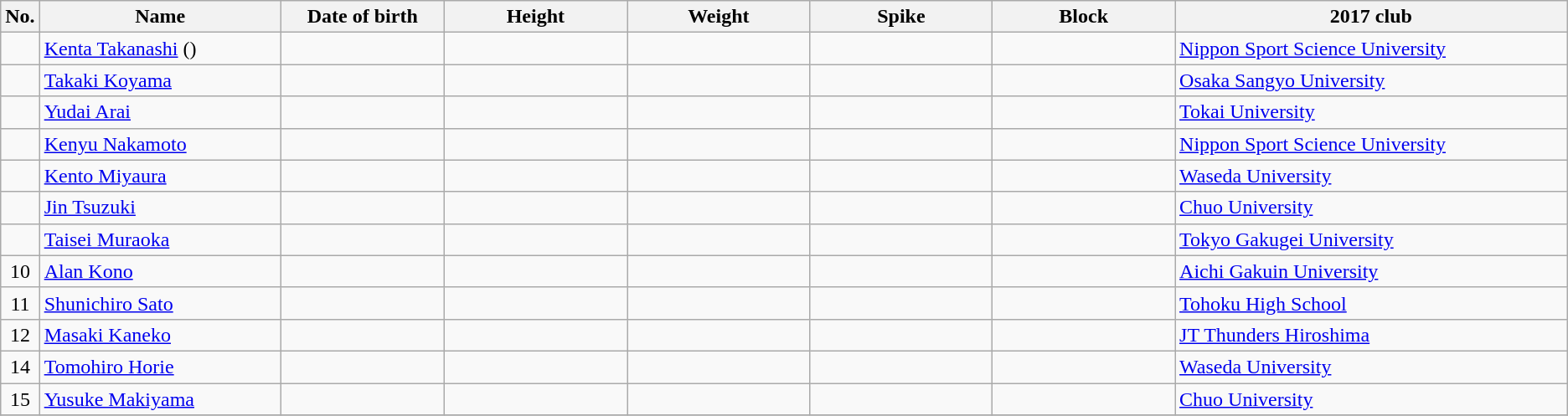<table class="wikitable sortable" style="font-size:100%; text-align:center;">
<tr>
<th>No.</th>
<th style="width:12em">Name</th>
<th style="width:8em">Date of birth</th>
<th style="width:9em">Height</th>
<th style="width:9em">Weight</th>
<th style="width:9em">Spike</th>
<th style="width:9em">Block</th>
<th style="width:20em">2017 club</th>
</tr>
<tr>
<td></td>
<td align=left><a href='#'>Kenta Takanashi</a> ()</td>
<td align=right></td>
<td></td>
<td></td>
<td></td>
<td></td>
<td align=left> <a href='#'>Nippon Sport Science University</a></td>
</tr>
<tr>
<td></td>
<td align=left><a href='#'>Takaki Koyama</a></td>
<td align=right></td>
<td></td>
<td></td>
<td></td>
<td></td>
<td align=left> <a href='#'>Osaka Sangyo University</a></td>
</tr>
<tr>
<td></td>
<td align=left><a href='#'>Yudai Arai</a></td>
<td align=right></td>
<td></td>
<td></td>
<td></td>
<td></td>
<td align=left> <a href='#'>Tokai University</a></td>
</tr>
<tr>
<td></td>
<td align=left><a href='#'>Kenyu Nakamoto</a></td>
<td align=right></td>
<td></td>
<td></td>
<td></td>
<td></td>
<td align=left> <a href='#'>Nippon Sport Science University</a></td>
</tr>
<tr>
<td></td>
<td align=left><a href='#'>Kento Miyaura</a></td>
<td align=right></td>
<td></td>
<td></td>
<td></td>
<td></td>
<td align=left> <a href='#'>Waseda University</a></td>
</tr>
<tr>
<td></td>
<td align=left><a href='#'>Jin Tsuzuki</a></td>
<td align=right></td>
<td></td>
<td></td>
<td></td>
<td></td>
<td align=left> <a href='#'>Chuo University</a></td>
</tr>
<tr>
<td></td>
<td align=left><a href='#'>Taisei Muraoka</a></td>
<td align=right></td>
<td></td>
<td></td>
<td></td>
<td></td>
<td align=left> <a href='#'>Tokyo Gakugei University</a></td>
</tr>
<tr>
<td>10</td>
<td align=left><a href='#'>Alan Kono</a></td>
<td align=right></td>
<td></td>
<td></td>
<td></td>
<td></td>
<td align=left> <a href='#'>Aichi Gakuin University</a></td>
</tr>
<tr>
<td>11</td>
<td align=left><a href='#'>Shunichiro Sato</a></td>
<td align=right></td>
<td></td>
<td></td>
<td></td>
<td></td>
<td align=left> <a href='#'>Tohoku High School</a></td>
</tr>
<tr>
<td>12</td>
<td align=left><a href='#'>Masaki Kaneko</a></td>
<td align=right></td>
<td></td>
<td></td>
<td></td>
<td></td>
<td align=left> <a href='#'>JT Thunders Hiroshima</a></td>
</tr>
<tr>
<td>14</td>
<td align=left><a href='#'>Tomohiro Horie</a></td>
<td align=right></td>
<td></td>
<td></td>
<td></td>
<td></td>
<td align=left> <a href='#'>Waseda University</a></td>
</tr>
<tr>
<td>15</td>
<td align=left><a href='#'>Yusuke Makiyama</a></td>
<td align=right></td>
<td></td>
<td></td>
<td></td>
<td></td>
<td align=left> <a href='#'>Chuo University</a></td>
</tr>
<tr>
</tr>
</table>
